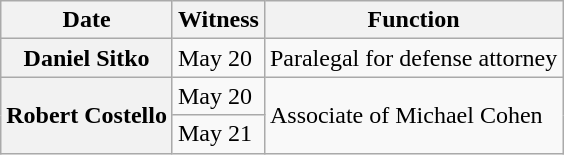<table class="wikitable plainrowheaders">
<tr>
<th scope="col">Date</th>
<th scope="col">Witness</th>
<th scope="col">Function</th>
</tr>
<tr>
<th scope="row">Daniel Sitko</th>
<td>May 20</td>
<td>Paralegal for defense attorney</td>
</tr>
<tr>
<th rowspan="2" scope="row">Robert Costello</th>
<td>May 20</td>
<td rowspan="2">Associate of Michael Cohen</td>
</tr>
<tr>
<td>May 21</td>
</tr>
</table>
